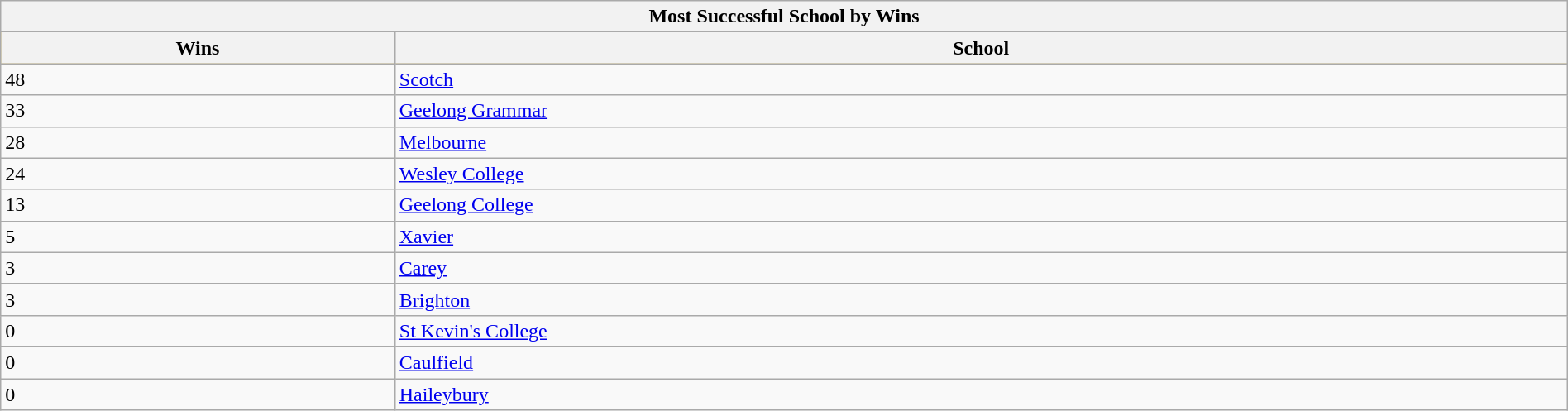<table class="wikitable sortable collapsible collapsed" style="width:100%">
<tr>
<th colspan=2>Most Successful School by Wins</th>
</tr>
<tr bgcolor="#FFCC33">
<th>Wins</th>
<th>School</th>
</tr>
<tr>
<td>48</td>
<td><a href='#'>Scotch</a></td>
</tr>
<tr>
<td>33</td>
<td><a href='#'>Geelong Grammar</a></td>
</tr>
<tr>
<td>28</td>
<td><a href='#'>Melbourne</a></td>
</tr>
<tr>
<td>24</td>
<td><a href='#'>Wesley College</a></td>
</tr>
<tr>
<td>13</td>
<td><a href='#'>Geelong College</a></td>
</tr>
<tr>
<td>5</td>
<td><a href='#'>Xavier</a></td>
</tr>
<tr>
<td>3</td>
<td><a href='#'>Carey</a></td>
</tr>
<tr>
<td>3</td>
<td><a href='#'>Brighton</a></td>
</tr>
<tr>
<td>0</td>
<td><a href='#'>St Kevin's College</a></td>
</tr>
<tr>
<td>0</td>
<td><a href='#'>Caulfield</a></td>
</tr>
<tr>
<td>0</td>
<td><a href='#'>Haileybury</a></td>
</tr>
</table>
